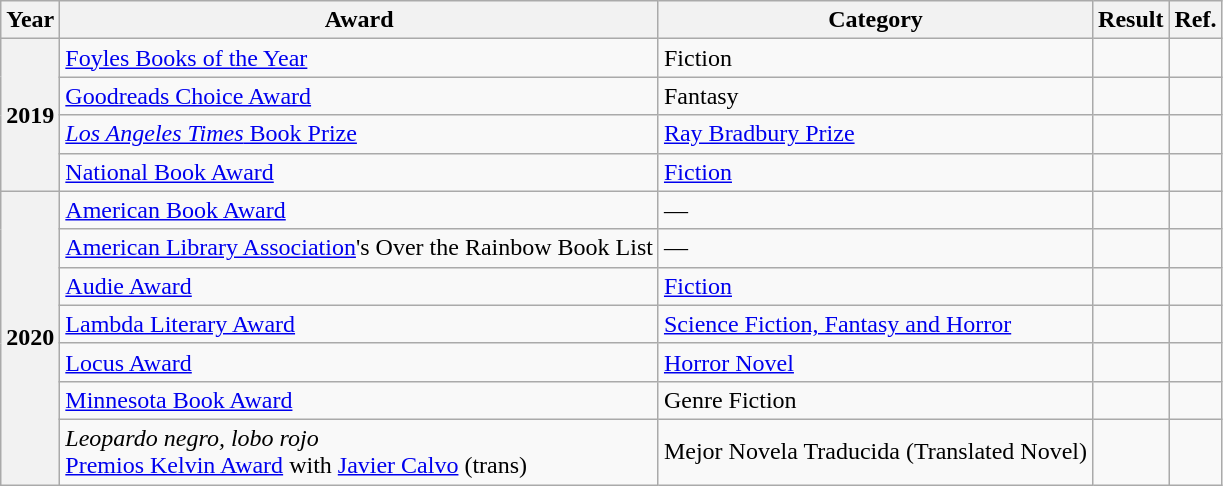<table class="wikitable sortable">
<tr>
<th>Year</th>
<th>Award</th>
<th>Category</th>
<th>Result</th>
<th>Ref.</th>
</tr>
<tr>
<th rowspan="4">2019</th>
<td><a href='#'>Foyles Books of the Year</a></td>
<td>Fiction</td>
<td></td>
<td></td>
</tr>
<tr>
<td><a href='#'>Goodreads Choice Award</a></td>
<td>Fantasy</td>
<td></td>
<td></td>
</tr>
<tr>
<td><a href='#'><em>Los Angeles Times</em> Book Prize</a></td>
<td><a href='#'>Ray Bradbury Prize</a></td>
<td></td>
<td></td>
</tr>
<tr>
<td><a href='#'>National Book Award</a></td>
<td><a href='#'>Fiction</a></td>
<td></td>
<td></td>
</tr>
<tr>
<th rowspan="7">2020</th>
<td><a href='#'>American Book Award</a></td>
<td>—</td>
<td></td>
<td></td>
</tr>
<tr>
<td><a href='#'>American Library Association</a>'s Over the Rainbow Book List</td>
<td>—</td>
<td></td>
<td></td>
</tr>
<tr>
<td><a href='#'>Audie Award</a></td>
<td><a href='#'>Fiction</a></td>
<td></td>
<td></td>
</tr>
<tr>
<td><a href='#'>Lambda Literary Award</a></td>
<td><a href='#'>Science Fiction, Fantasy and Horror</a></td>
<td></td>
<td></td>
</tr>
<tr>
<td><a href='#'>Locus Award</a></td>
<td><a href='#'>Horror Novel</a></td>
<td></td>
<td></td>
</tr>
<tr>
<td><a href='#'>Minnesota Book Award</a></td>
<td>Genre Fiction</td>
<td></td>
<td></td>
</tr>
<tr>
<td><em>Leopardo negro, lobo rojo</em><br><a href='#'>Premios Kelvin Award</a> with <a href='#'>Javier Calvo</a> (trans)</td>
<td>Mejor Novela Traducida (Translated Novel)</td>
<td></td>
<td></td>
</tr>
</table>
